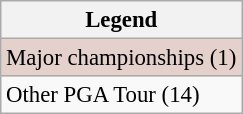<table class="wikitable" style="font-size:95%;">
<tr>
<th>Legend</th>
</tr>
<tr style="background:#e5d1cb;">
<td>Major championships (1)</td>
</tr>
<tr>
<td>Other PGA Tour (14)</td>
</tr>
</table>
